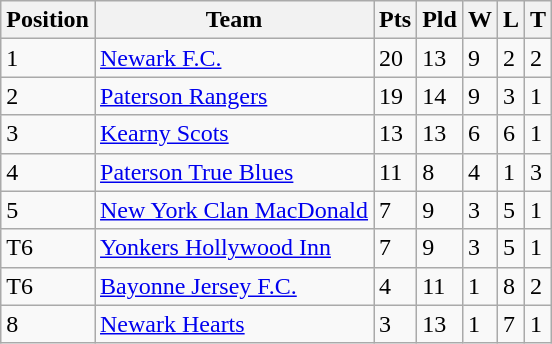<table class="wikitable">
<tr>
<th>Position</th>
<th>Team</th>
<th>Pts</th>
<th>Pld</th>
<th>W</th>
<th>L</th>
<th>T</th>
</tr>
<tr>
<td>1</td>
<td><a href='#'>Newark F.C.</a></td>
<td>20</td>
<td>13</td>
<td>9</td>
<td>2</td>
<td>2</td>
</tr>
<tr>
<td>2</td>
<td><a href='#'>Paterson Rangers</a></td>
<td>19</td>
<td>14</td>
<td>9</td>
<td>3</td>
<td>1</td>
</tr>
<tr>
<td>3</td>
<td><a href='#'>Kearny Scots</a></td>
<td>13</td>
<td>13</td>
<td>6</td>
<td>6</td>
<td>1</td>
</tr>
<tr>
<td>4</td>
<td><a href='#'>Paterson True Blues</a></td>
<td>11</td>
<td>8</td>
<td>4</td>
<td>1</td>
<td>3</td>
</tr>
<tr>
<td>5</td>
<td><a href='#'>New York Clan MacDonald</a></td>
<td>7</td>
<td>9</td>
<td>3</td>
<td>5</td>
<td>1</td>
</tr>
<tr>
<td>T6</td>
<td><a href='#'>Yonkers Hollywood Inn</a></td>
<td>7</td>
<td>9</td>
<td>3</td>
<td>5</td>
<td>1</td>
</tr>
<tr>
<td>T6</td>
<td><a href='#'>Bayonne Jersey F.C.</a></td>
<td>4</td>
<td>11</td>
<td>1</td>
<td>8</td>
<td>2</td>
</tr>
<tr>
<td>8</td>
<td><a href='#'>Newark Hearts</a></td>
<td>3</td>
<td>13</td>
<td>1</td>
<td>7</td>
<td>1</td>
</tr>
</table>
